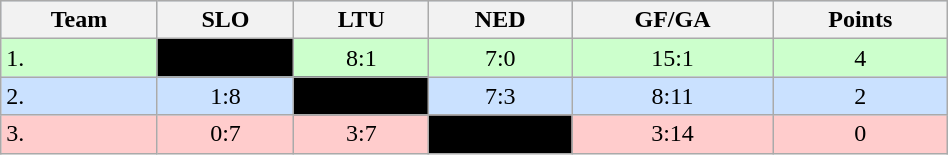<table class="wikitable" bgcolor="#EFEFFF" width="50%">
<tr bgcolor="#BCD2EE">
<th>Team</th>
<th>SLO</th>
<th>LTU</th>
<th>NED</th>
<th>GF/GA</th>
<th>Points</th>
</tr>
<tr bgcolor="#ccffcc" align="center">
<td align="left">1. </td>
<td style="background:#000000;"></td>
<td>8:1</td>
<td>7:0</td>
<td>15:1</td>
<td>4</td>
</tr>
<tr bgcolor="#CAE1FF" align="center">
<td align="left">2. </td>
<td>1:8</td>
<td style="background:#000000;"></td>
<td>7:3</td>
<td>8:11</td>
<td>2</td>
</tr>
<tr bgcolor="#ffcccc" align="center">
<td align="left">3. </td>
<td>0:7</td>
<td>3:7</td>
<td style="background:#000000;"></td>
<td>3:14</td>
<td>0</td>
</tr>
</table>
